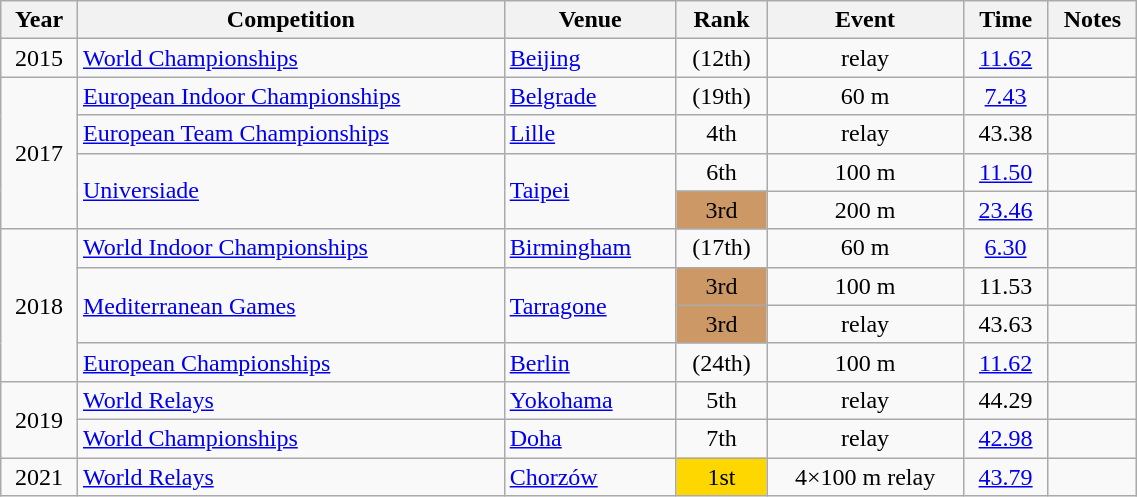<table class="wikitable" width=60% style="font-size:100%; text-align:center;">
<tr>
<th>Year</th>
<th>Competition</th>
<th>Venue</th>
<th>Rank</th>
<th>Event</th>
<th>Time</th>
<th>Notes</th>
</tr>
<tr>
<td>2015</td>
<td align=left><a href='#'>World Championships</a></td>
<td align=left> <a href='#'>Beijing</a></td>
<td> (12th)</td>
<td> relay</td>
<td><a href='#'>11.62</a></td>
<td></td>
</tr>
<tr>
<td rowspan=4>2017</td>
<td align=left><a href='#'>European Indoor Championships</a></td>
<td align=left> <a href='#'>Belgrade</a></td>
<td> (19th)</td>
<td>60 m</td>
<td><a href='#'>7.43</a></td>
<td></td>
</tr>
<tr>
<td align=left><a href='#'>European Team Championships</a></td>
<td align=left> <a href='#'>Lille</a></td>
<td>4th</td>
<td> relay</td>
<td>43.38</td>
<td></td>
</tr>
<tr>
<td rowspan=2 align=left><a href='#'>Universiade</a></td>
<td rowspan=2 align=left> <a href='#'>Taipei</a></td>
<td>6th</td>
<td>100 m</td>
<td><a href='#'>11.50</a></td>
<td></td>
</tr>
<tr>
<td bgcolor=cc9966>3rd</td>
<td>200 m</td>
<td><a href='#'>23.46</a></td>
<td></td>
</tr>
<tr>
<td rowspan=4>2018</td>
<td align=left><a href='#'>World Indoor Championships</a></td>
<td align=left> <a href='#'>Birmingham</a></td>
<td> (17th)</td>
<td>60 m</td>
<td><a href='#'>6.30</a></td>
<td></td>
</tr>
<tr>
<td rowspan=2 align=left><a href='#'>Mediterranean Games</a></td>
<td rowspan=2 align=left> <a href='#'>Tarragone</a></td>
<td bgcolor=cc9966>3rd</td>
<td>100 m</td>
<td>11.53</td>
<td></td>
</tr>
<tr>
<td bgcolor=cc9966>3rd</td>
<td> relay</td>
<td>43.63</td>
<td></td>
</tr>
<tr>
<td align=left><a href='#'>European Championships</a></td>
<td align=left> <a href='#'>Berlin</a></td>
<td> (24th)</td>
<td>100 m</td>
<td><a href='#'>11.62</a></td>
<td></td>
</tr>
<tr>
<td rowspan=2>2019</td>
<td align=left><a href='#'>World Relays</a></td>
<td align=left> <a href='#'>Yokohama</a></td>
<td>5th</td>
<td> relay</td>
<td>44.29</td>
<td></td>
</tr>
<tr>
<td align=left><a href='#'>World Championships</a></td>
<td align=left> <a href='#'>Doha</a></td>
<td>7th</td>
<td> relay</td>
<td><a href='#'>42.98</a></td>
<td></td>
</tr>
<tr>
<td>2021</td>
<td align=left><a href='#'>World Relays</a></td>
<td align=left> <a href='#'>Chorzów</a></td>
<td bgcolor=gold>1st</td>
<td>4×100 m relay</td>
<td><a href='#'>43.79</a></td>
<td></td>
</tr>
</table>
